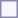<table style="border:1px solid #8888aa; background-color:#f7f8ff; padding:5px; font-size:90%; margin: 0px 12px 12px 0px;">
</table>
